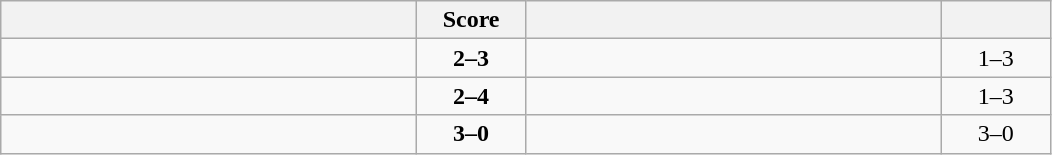<table class="wikitable" style="text-align: center; ">
<tr>
<th align="right" width="270"></th>
<th width="65">Score</th>
<th align="left" width="270"></th>
<th width="65"></th>
</tr>
<tr>
<td align="left"></td>
<td><strong>2–3</strong></td>
<td align="left"><strong></strong></td>
<td>1–3 <strong></strong></td>
</tr>
<tr>
<td align="left"></td>
<td><strong>2–4</strong></td>
<td align="left"><strong></strong></td>
<td>1–3 <strong></strong></td>
</tr>
<tr>
<td align="left"><strong></strong></td>
<td><strong>3–0</strong></td>
<td align="left"></td>
<td>3–0 <strong></strong></td>
</tr>
</table>
